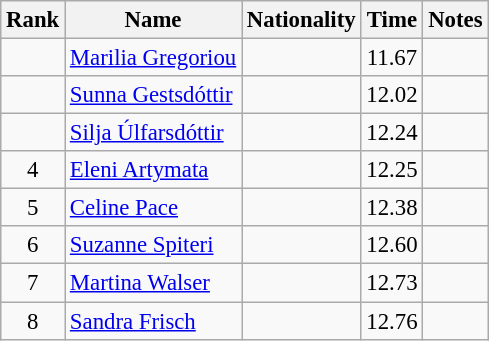<table class="wikitable sortable" style="text-align:center; font-size:95%">
<tr>
<th>Rank</th>
<th>Name</th>
<th>Nationality</th>
<th>Time</th>
<th>Notes</th>
</tr>
<tr>
<td></td>
<td align=left><a href='#'>Marilia Gregoriou</a></td>
<td align=left></td>
<td>11.67</td>
<td></td>
</tr>
<tr>
<td></td>
<td align=left><a href='#'>Sunna Gestsdóttir</a></td>
<td align=left></td>
<td>12.02</td>
<td></td>
</tr>
<tr>
<td></td>
<td align=left><a href='#'>Silja Úlfarsdóttir</a></td>
<td align=left></td>
<td>12.24</td>
<td></td>
</tr>
<tr>
<td>4</td>
<td align=left><a href='#'>Eleni Artymata</a></td>
<td align=left></td>
<td>12.25</td>
<td></td>
</tr>
<tr>
<td>5</td>
<td align=left><a href='#'>Celine Pace</a></td>
<td align=left></td>
<td>12.38</td>
<td></td>
</tr>
<tr>
<td>6</td>
<td align=left><a href='#'>Suzanne Spiteri</a></td>
<td align=left></td>
<td>12.60</td>
<td></td>
</tr>
<tr>
<td>7</td>
<td align=left><a href='#'>Martina Walser</a></td>
<td align=left></td>
<td>12.73</td>
<td></td>
</tr>
<tr>
<td>8</td>
<td align=left><a href='#'>Sandra Frisch</a></td>
<td align=left></td>
<td>12.76</td>
<td></td>
</tr>
</table>
